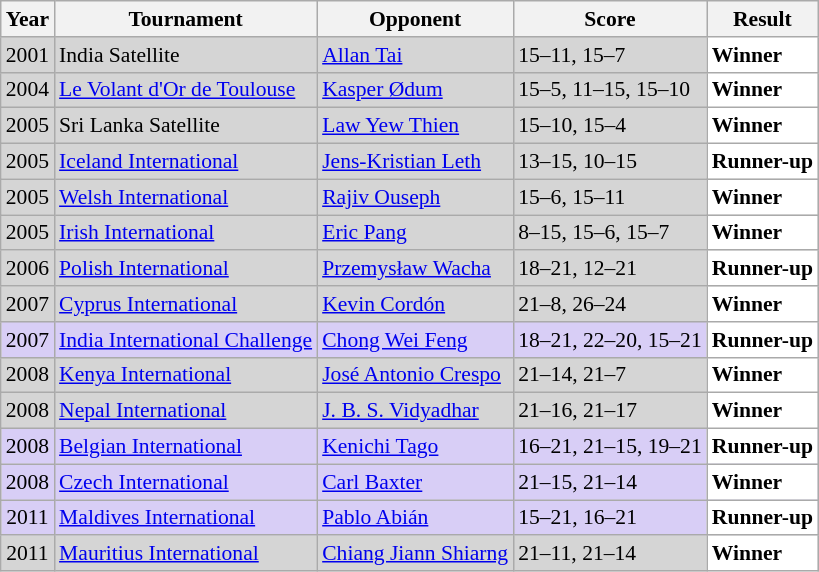<table class="sortable wikitable" style="font-size: 90%;">
<tr>
<th>Year</th>
<th>Tournament</th>
<th>Opponent</th>
<th>Score</th>
<th>Result</th>
</tr>
<tr style="background:#D5D5D5">
<td align="center">2001</td>
<td align="left">India Satellite</td>
<td align="left"> <a href='#'>Allan Tai</a></td>
<td align="left">15–11, 15–7</td>
<td style="text-align:left; background:white"> <strong>Winner</strong></td>
</tr>
<tr style="background:#D5D5D5">
<td align="center">2004</td>
<td align="left"><a href='#'>Le Volant d'Or de Toulouse</a></td>
<td align="left"> <a href='#'>Kasper Ødum</a></td>
<td align="left">15–5, 11–15, 15–10</td>
<td style="text-align:left; background:white"> <strong>Winner</strong></td>
</tr>
<tr style="background:#D5D5D5">
<td align="center">2005</td>
<td align="left">Sri Lanka Satellite</td>
<td align="left"> <a href='#'>Law Yew Thien</a></td>
<td align="left">15–10, 15–4</td>
<td style="text-align:left; background:white"> <strong>Winner</strong></td>
</tr>
<tr style="background:#D5D5D5">
<td align="center">2005</td>
<td align="left"><a href='#'>Iceland International</a></td>
<td align="left"> <a href='#'>Jens-Kristian Leth</a></td>
<td align="left">13–15, 10–15</td>
<td style="text-align:left; background:white"> <strong>Runner-up</strong></td>
</tr>
<tr style="background:#D5D5D5">
<td align="center">2005</td>
<td align="left"><a href='#'>Welsh International</a></td>
<td align="left"> <a href='#'>Rajiv Ouseph</a></td>
<td align="left">15–6, 15–11</td>
<td style="text-align:left; background:white"> <strong>Winner</strong></td>
</tr>
<tr style="background:#D5D5D5">
<td align="center">2005</td>
<td align="left"><a href='#'>Irish International</a></td>
<td align="left"> <a href='#'>Eric Pang</a></td>
<td align="left">8–15, 15–6, 15–7</td>
<td style="text-align:left; background:white"> <strong>Winner</strong></td>
</tr>
<tr style="background:#D5D5D5">
<td align="center">2006</td>
<td align="left"><a href='#'>Polish International</a></td>
<td align="left"> <a href='#'>Przemysław Wacha</a></td>
<td align="left">18–21, 12–21</td>
<td style="text-align:left; background:white"> <strong>Runner-up</strong></td>
</tr>
<tr style="background:#D5D5D5">
<td align="center">2007</td>
<td align="left"><a href='#'>Cyprus International</a></td>
<td align="left"> <a href='#'>Kevin Cordón</a></td>
<td align="left">21–8, 26–24</td>
<td style="text-align:left; background:white"> <strong>Winner</strong></td>
</tr>
<tr style="background:#D8CEF6">
<td align="center">2007</td>
<td align="left"><a href='#'>India International Challenge</a></td>
<td align="left"> <a href='#'>Chong Wei Feng</a></td>
<td align="left">18–21, 22–20, 15–21</td>
<td style="text-align:left; background:white"> <strong>Runner-up</strong></td>
</tr>
<tr style="background:#D5D5D5">
<td align="center">2008</td>
<td align="left"><a href='#'>Kenya International</a></td>
<td align="left"> <a href='#'>José Antonio Crespo</a></td>
<td align="left">21–14, 21–7</td>
<td style="text-align:left; background:white"> <strong>Winner</strong></td>
</tr>
<tr style="background:#D5D5D5">
<td align="center">2008</td>
<td align="left"><a href='#'>Nepal International</a></td>
<td align="left"> <a href='#'>J. B. S. Vidyadhar</a></td>
<td align="left">21–16, 21–17</td>
<td style="text-align:left; background:white"> <strong>Winner</strong></td>
</tr>
<tr style="background:#D8CEF6">
<td align="center">2008</td>
<td align="left"><a href='#'>Belgian International</a></td>
<td align="left"> <a href='#'>Kenichi Tago</a></td>
<td align="left">16–21, 21–15, 19–21</td>
<td style="text-align:left; background:white"> <strong>Runner-up</strong></td>
</tr>
<tr style="background:#D8CEF6">
<td align="center">2008</td>
<td align="left"><a href='#'>Czech International</a></td>
<td align="left"> <a href='#'>Carl Baxter</a></td>
<td align="left">21–15, 21–14</td>
<td style="text-align:left; background:white"> <strong>Winner</strong></td>
</tr>
<tr style="background:#D8CEF6">
<td align="center">2011</td>
<td align="left"><a href='#'>Maldives International</a></td>
<td align="left"> <a href='#'>Pablo Abián</a></td>
<td align="left">15–21, 16–21</td>
<td style="text-align:left; background:white"> <strong>Runner-up</strong></td>
</tr>
<tr style="background:#D5D5D5">
<td align="center">2011</td>
<td align="left"><a href='#'>Mauritius International</a></td>
<td align="left"> <a href='#'>Chiang Jiann Shiarng</a></td>
<td align="left">21–11, 21–14</td>
<td style="text-align:left; background:white"> <strong>Winner</strong></td>
</tr>
</table>
